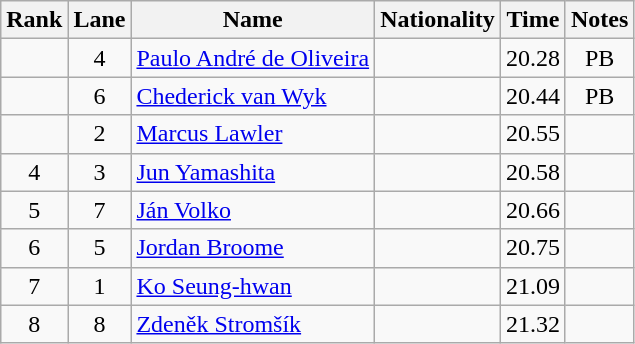<table class="wikitable sortable" style="text-align:center">
<tr>
<th>Rank</th>
<th>Lane</th>
<th>Name</th>
<th>Nationality</th>
<th>Time</th>
<th>Notes</th>
</tr>
<tr>
<td></td>
<td>4</td>
<td align=left><a href='#'>Paulo André de Oliveira</a></td>
<td align=left></td>
<td>20.28</td>
<td>PB</td>
</tr>
<tr>
<td></td>
<td>6</td>
<td align=left><a href='#'>Chederick van Wyk</a></td>
<td align=left></td>
<td>20.44</td>
<td>PB</td>
</tr>
<tr>
<td></td>
<td>2</td>
<td align=left><a href='#'>Marcus Lawler</a></td>
<td align=left></td>
<td>20.55</td>
<td></td>
</tr>
<tr>
<td>4</td>
<td>3</td>
<td align=left><a href='#'>Jun Yamashita</a></td>
<td align=left></td>
<td>20.58</td>
<td></td>
</tr>
<tr>
<td>5</td>
<td>7</td>
<td align=left><a href='#'>Ján Volko</a></td>
<td align=left></td>
<td>20.66</td>
<td></td>
</tr>
<tr>
<td>6</td>
<td>5</td>
<td align=left><a href='#'>Jordan Broome</a></td>
<td align=left></td>
<td>20.75</td>
<td></td>
</tr>
<tr>
<td>7</td>
<td>1</td>
<td align=left><a href='#'>Ko Seung-hwan</a></td>
<td align=left></td>
<td>21.09</td>
<td></td>
</tr>
<tr>
<td>8</td>
<td>8</td>
<td align=left><a href='#'>Zdeněk Stromšík</a></td>
<td align=left></td>
<td>21.32</td>
<td></td>
</tr>
</table>
